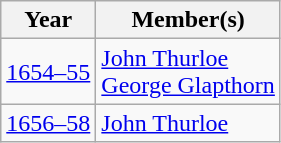<table class="wikitable">
<tr>
<th>Year</th>
<th colspan=2>Member(s)</th>
</tr>
<tr>
<td><a href='#'>1654–55</a></td>
<td><a href='#'>John Thurloe</a><br><a href='#'>George Glapthorn</a></td>
</tr>
<tr>
<td><a href='#'>1656–58</a></td>
<td><a href='#'>John Thurloe</a></td>
</tr>
</table>
